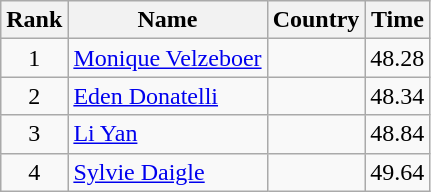<table class="wikitable" style="text-align:center">
<tr>
<th>Rank</th>
<th>Name</th>
<th>Country</th>
<th>Time</th>
</tr>
<tr>
<td>1</td>
<td align=left><a href='#'>Monique Velzeboer</a></td>
<td align=left></td>
<td>48.28</td>
</tr>
<tr>
<td>2</td>
<td align=left><a href='#'>Eden Donatelli</a></td>
<td align=left></td>
<td>48.34</td>
</tr>
<tr>
<td>3</td>
<td align=left><a href='#'>Li Yan</a></td>
<td align=left></td>
<td>48.84</td>
</tr>
<tr>
<td>4</td>
<td align=left><a href='#'>Sylvie Daigle</a></td>
<td align=left></td>
<td>49.64</td>
</tr>
</table>
